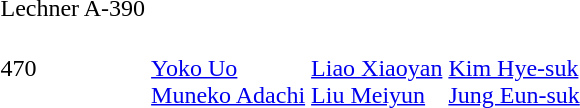<table>
<tr>
<td>Lechner A-390<br></td>
<td></td>
<td></td>
<td></td>
</tr>
<tr>
<td>470<br></td>
<td><br><a href='#'>Yoko Uo</a><br><a href='#'>Muneko Adachi</a></td>
<td><br><a href='#'>Liao Xiaoyan</a><br><a href='#'>Liu Meiyun</a></td>
<td><br><a href='#'>Kim Hye-suk</a><br><a href='#'>Jung Eun-suk</a></td>
</tr>
</table>
